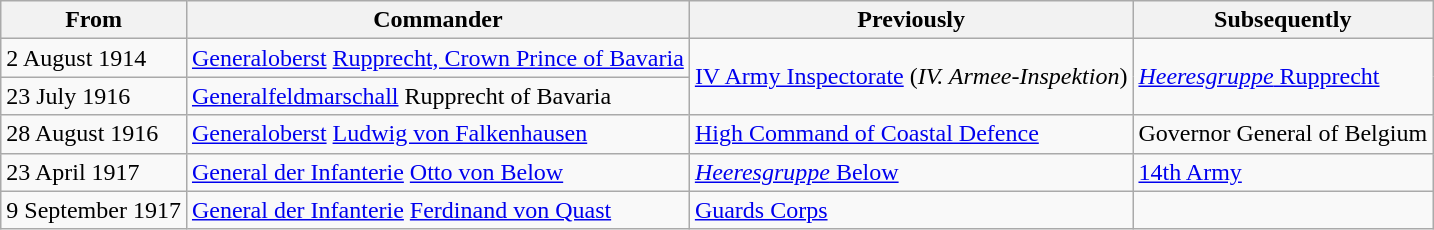<table class="wikitable">
<tr>
<th>From</th>
<th>Commander</th>
<th>Previously</th>
<th>Subsequently</th>
</tr>
<tr>
<td>2 August 1914</td>
<td><a href='#'>Generaloberst</a> <a href='#'>Rupprecht, Crown Prince of Bavaria</a></td>
<td rowspan=2><a href='#'>IV Army Inspectorate</a> (<em>IV. Armee-Inspektion</em>)</td>
<td rowspan=2><a href='#'><em>Heeresgruppe</em> Rupprecht</a></td>
</tr>
<tr>
<td>23 July 1916</td>
<td><a href='#'>Generalfeldmarschall</a> Rupprecht of Bavaria</td>
</tr>
<tr>
<td>28 August 1916</td>
<td><a href='#'>Generaloberst</a> <a href='#'>Ludwig von Falkenhausen</a></td>
<td><a href='#'>High Command of Coastal Defence</a></td>
<td>Governor General of Belgium</td>
</tr>
<tr>
<td>23 April 1917</td>
<td><a href='#'>General der Infanterie</a> <a href='#'>Otto von Below</a></td>
<td><a href='#'><em>Heeresgruppe</em> Below</a></td>
<td><a href='#'>14th Army</a></td>
</tr>
<tr>
<td>9 September 1917</td>
<td><a href='#'>General der Infanterie</a> <a href='#'>Ferdinand von Quast</a></td>
<td><a href='#'>Guards Corps</a></td>
<td></td>
</tr>
</table>
